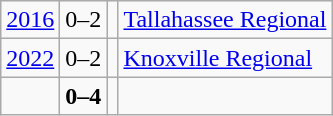<table class="wikitable">
<tr>
<td><a href='#'>2016</a></td>
<td>0–2</td>
<td></td>
<td><a href='#'>Tallahassee Regional</a></td>
</tr>
<tr>
<td><a href='#'>2022</a></td>
<td>0–2</td>
<td></td>
<td><a href='#'>Knoxville Regional</a></td>
</tr>
<tr>
<td></td>
<td><strong>0–4</strong></td>
<td><strong></strong></td>
<td></td>
</tr>
</table>
